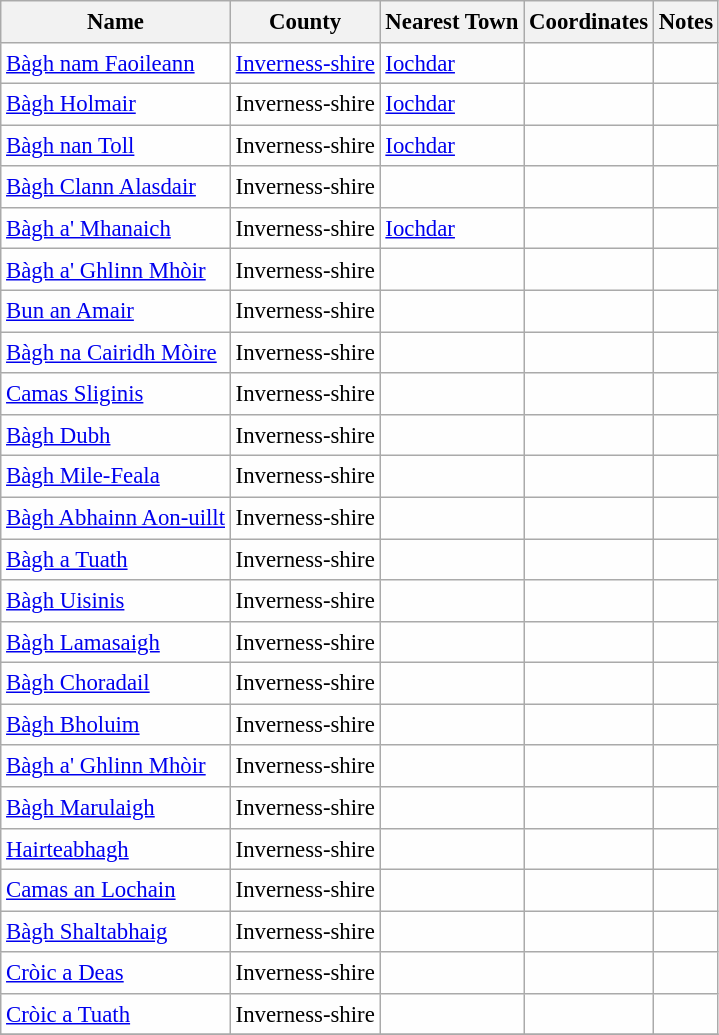<table class="wikitable sortable" style="table-layout:fixed;background-color:#FEFEFE;font-size:95%;padding:0.30em;line-height:1.35em;">
<tr>
<th scope="col">Name</th>
<th scope="col">County</th>
<th scope="col">Nearest Town</th>
<th scope="col" data-sort-type="number">Coordinates</th>
<th scope="col">Notes</th>
</tr>
<tr>
<td><a href='#'>Bàgh nam Faoileann</a></td>
<td><a href='#'>Inverness-shire</a></td>
<td><a href='#'>Iochdar</a></td>
<td></td>
<td></td>
</tr>
<tr>
<td><a href='#'>Bàgh Holmair</a></td>
<td>Inverness-shire</td>
<td><a href='#'>Iochdar</a></td>
<td></td>
<td></td>
</tr>
<tr>
<td><a href='#'>Bàgh nan Toll</a></td>
<td>Inverness-shire</td>
<td><a href='#'>Iochdar</a></td>
<td></td>
<td></td>
</tr>
<tr>
<td><a href='#'>Bàgh Clann Alasdair</a></td>
<td>Inverness-shire</td>
<td></td>
<td></td>
<td></td>
</tr>
<tr>
<td><a href='#'>Bàgh a' Mhanaich</a></td>
<td>Inverness-shire</td>
<td><a href='#'>Iochdar</a></td>
<td></td>
<td></td>
</tr>
<tr>
<td><a href='#'>Bàgh a' Ghlinn Mhòir</a></td>
<td>Inverness-shire</td>
<td></td>
<td></td>
<td></td>
</tr>
<tr>
<td><a href='#'>Bun an Amair</a></td>
<td>Inverness-shire</td>
<td></td>
<td></td>
<td></td>
</tr>
<tr>
<td><a href='#'>Bàgh na Cairidh Mòire</a></td>
<td>Inverness-shire</td>
<td></td>
<td></td>
<td></td>
</tr>
<tr>
<td><a href='#'>Camas Sliginis</a></td>
<td>Inverness-shire</td>
<td></td>
<td></td>
<td></td>
</tr>
<tr>
<td><a href='#'>Bàgh Dubh</a></td>
<td>Inverness-shire</td>
<td></td>
<td></td>
<td></td>
</tr>
<tr>
<td><a href='#'>Bàgh Mile-Feala</a></td>
<td>Inverness-shire</td>
<td></td>
<td></td>
<td></td>
</tr>
<tr>
<td><a href='#'>Bàgh Abhainn Aon-uillt</a></td>
<td>Inverness-shire</td>
<td></td>
<td></td>
<td></td>
</tr>
<tr>
<td><a href='#'>Bàgh a Tuath</a></td>
<td>Inverness-shire</td>
<td></td>
<td></td>
<td></td>
</tr>
<tr>
<td><a href='#'>Bàgh Uisinis</a></td>
<td>Inverness-shire</td>
<td></td>
<td></td>
<td></td>
</tr>
<tr>
<td><a href='#'>Bàgh Lamasaigh</a></td>
<td>Inverness-shire</td>
<td></td>
<td></td>
<td></td>
</tr>
<tr>
<td><a href='#'>Bàgh Choradail</a></td>
<td>Inverness-shire</td>
<td></td>
<td></td>
<td></td>
</tr>
<tr>
<td><a href='#'>Bàgh Bholuim</a></td>
<td>Inverness-shire</td>
<td></td>
<td></td>
<td></td>
</tr>
<tr>
<td><a href='#'>Bàgh a' Ghlinn Mhòir</a></td>
<td>Inverness-shire</td>
<td></td>
<td></td>
<td></td>
</tr>
<tr>
<td><a href='#'>Bàgh Marulaigh</a></td>
<td>Inverness-shire</td>
<td></td>
<td></td>
<td></td>
</tr>
<tr>
<td><a href='#'>Hairteabhagh</a></td>
<td>Inverness-shire</td>
<td></td>
<td></td>
<td></td>
</tr>
<tr>
<td><a href='#'>Camas an Lochain</a></td>
<td>Inverness-shire</td>
<td></td>
<td></td>
<td></td>
</tr>
<tr>
<td><a href='#'>Bàgh Shaltabhaig</a></td>
<td>Inverness-shire</td>
<td></td>
<td></td>
<td></td>
</tr>
<tr>
<td><a href='#'>Cròic a Deas</a></td>
<td>Inverness-shire</td>
<td></td>
<td></td>
<td></td>
</tr>
<tr>
<td><a href='#'>Cròic a Tuath</a></td>
<td>Inverness-shire</td>
<td></td>
<td></td>
<td></td>
</tr>
<tr>
</tr>
</table>
